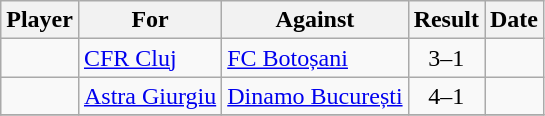<table class="wikitable sortable">
<tr>
<th>Player</th>
<th>For</th>
<th>Against</th>
<th style="text-align:center">Result</th>
<th>Date</th>
</tr>
<tr>
<td> </td>
<td><a href='#'>CFR Cluj</a></td>
<td><a href='#'>FC Botoșani</a></td>
<td style="text-align:center;">3–1</td>
<td></td>
</tr>
<tr>
<td> </td>
<td><a href='#'>Astra Giurgiu</a></td>
<td><a href='#'>Dinamo București</a></td>
<td style="text-align:center;">4–1</td>
<td></td>
</tr>
<tr>
</tr>
</table>
